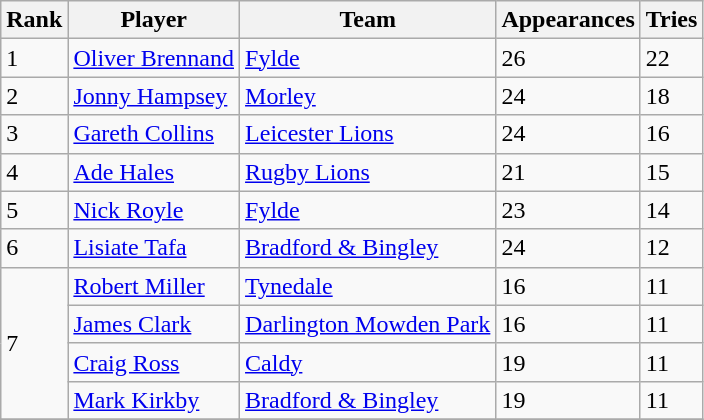<table class="wikitable">
<tr>
<th>Rank</th>
<th>Player</th>
<th>Team</th>
<th>Appearances</th>
<th>Tries</th>
</tr>
<tr>
<td>1</td>
<td> <a href='#'>Oliver Brennand</a></td>
<td><a href='#'>Fylde</a></td>
<td>26</td>
<td>22</td>
</tr>
<tr>
<td>2</td>
<td> <a href='#'>Jonny Hampsey</a></td>
<td><a href='#'>Morley</a></td>
<td>24</td>
<td>18</td>
</tr>
<tr>
<td>3</td>
<td> <a href='#'>Gareth Collins</a></td>
<td><a href='#'>Leicester Lions</a></td>
<td>24</td>
<td>16</td>
</tr>
<tr>
<td>4</td>
<td> <a href='#'>Ade Hales</a></td>
<td><a href='#'>Rugby Lions</a></td>
<td>21</td>
<td>15</td>
</tr>
<tr>
<td>5</td>
<td> <a href='#'>Nick Royle</a></td>
<td><a href='#'>Fylde</a></td>
<td>23</td>
<td>14</td>
</tr>
<tr>
<td>6</td>
<td> <a href='#'>Lisiate Tafa</a></td>
<td><a href='#'>Bradford & Bingley</a></td>
<td>24</td>
<td>12</td>
</tr>
<tr>
<td rowspan=4>7</td>
<td> <a href='#'>Robert Miller</a></td>
<td><a href='#'>Tynedale</a></td>
<td>16</td>
<td>11</td>
</tr>
<tr>
<td> <a href='#'>James Clark</a></td>
<td><a href='#'>Darlington Mowden Park</a></td>
<td>16</td>
<td>11</td>
</tr>
<tr>
<td> <a href='#'>Craig Ross</a></td>
<td><a href='#'>Caldy</a></td>
<td>19</td>
<td>11</td>
</tr>
<tr>
<td> <a href='#'>Mark Kirkby</a></td>
<td><a href='#'>Bradford & Bingley</a></td>
<td>19</td>
<td>11</td>
</tr>
<tr>
</tr>
</table>
